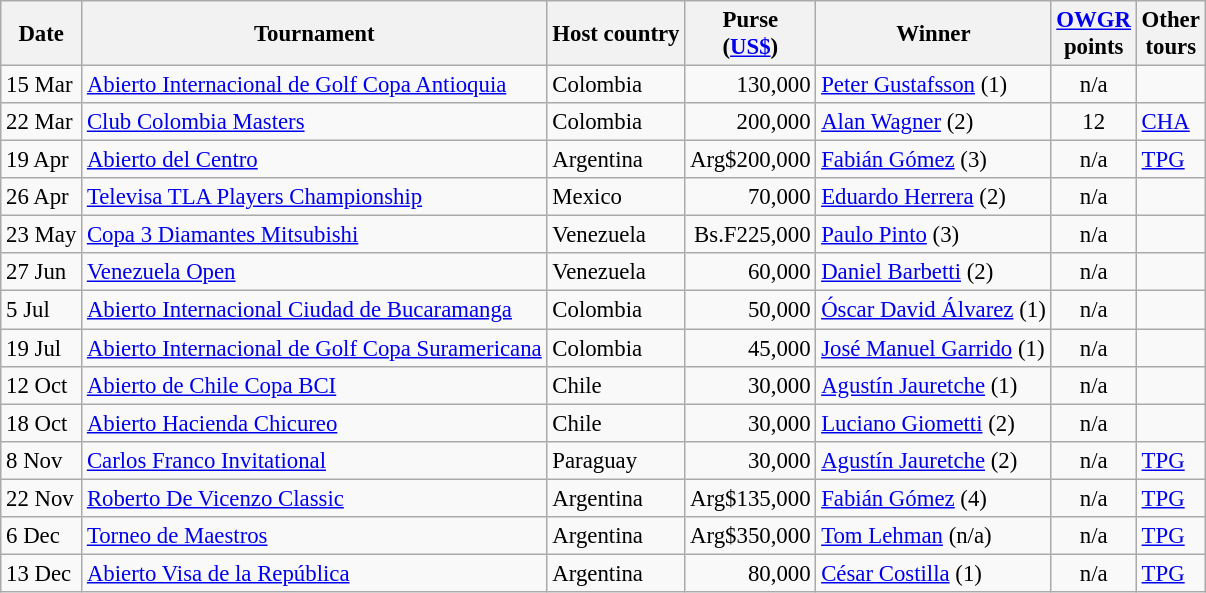<table class="wikitable" style="font-size:95%">
<tr>
<th>Date</th>
<th>Tournament</th>
<th>Host country</th>
<th>Purse<br>(<a href='#'>US$</a>)</th>
<th>Winner</th>
<th><a href='#'>OWGR</a><br>points</th>
<th>Other<br>tours</th>
</tr>
<tr>
<td>15 Mar</td>
<td><a href='#'>Abierto Internacional de Golf Copa Antioquia</a></td>
<td>Colombia</td>
<td align=right>130,000</td>
<td> <a href='#'>Peter Gustafsson</a> (1)</td>
<td align=center>n/a</td>
<td></td>
</tr>
<tr>
<td>22 Mar</td>
<td><a href='#'>Club Colombia Masters</a></td>
<td>Colombia</td>
<td align=right>200,000</td>
<td> <a href='#'>Alan Wagner</a> (2)</td>
<td align=center>12</td>
<td><a href='#'>CHA</a></td>
</tr>
<tr>
<td>19 Apr</td>
<td><a href='#'>Abierto del Centro</a></td>
<td>Argentina</td>
<td align=right>Arg$200,000</td>
<td> <a href='#'>Fabián Gómez</a> (3)</td>
<td align=center>n/a</td>
<td><a href='#'>TPG</a></td>
</tr>
<tr>
<td>26 Apr</td>
<td><a href='#'>Televisa TLA Players Championship</a></td>
<td>Mexico</td>
<td align=right>70,000</td>
<td> <a href='#'>Eduardo Herrera</a> (2)</td>
<td align=center>n/a</td>
<td></td>
</tr>
<tr>
<td>23 May</td>
<td><a href='#'>Copa 3 Diamantes Mitsubishi</a></td>
<td>Venezuela</td>
<td align=right>Bs.F225,000</td>
<td> <a href='#'>Paulo Pinto</a> (3)</td>
<td align=center>n/a</td>
<td></td>
</tr>
<tr>
<td>27 Jun</td>
<td><a href='#'>Venezuela Open</a></td>
<td>Venezuela</td>
<td align=right>60,000</td>
<td> <a href='#'>Daniel Barbetti</a> (2)</td>
<td align=center>n/a</td>
<td></td>
</tr>
<tr>
<td>5 Jul</td>
<td><a href='#'>Abierto Internacional Ciudad de Bucaramanga</a></td>
<td>Colombia</td>
<td align=right>50,000</td>
<td> <a href='#'>Óscar David Álvarez</a> (1)</td>
<td align=center>n/a</td>
<td></td>
</tr>
<tr>
<td>19 Jul</td>
<td><a href='#'>Abierto Internacional de Golf Copa Suramericana</a></td>
<td>Colombia</td>
<td align=right>45,000</td>
<td> <a href='#'>José Manuel Garrido</a> (1)</td>
<td align=center>n/a</td>
<td></td>
</tr>
<tr>
<td>12 Oct</td>
<td><a href='#'>Abierto de Chile Copa BCI</a></td>
<td>Chile</td>
<td align=right>30,000</td>
<td> <a href='#'>Agustín Jauretche</a> (1)</td>
<td align=center>n/a</td>
<td></td>
</tr>
<tr>
<td>18 Oct</td>
<td><a href='#'>Abierto Hacienda Chicureo</a></td>
<td>Chile</td>
<td align=right>30,000</td>
<td> <a href='#'>Luciano Giometti</a> (2)</td>
<td align=center>n/a</td>
<td></td>
</tr>
<tr>
<td>8 Nov</td>
<td><a href='#'>Carlos Franco Invitational</a></td>
<td>Paraguay</td>
<td align=right>30,000</td>
<td> <a href='#'>Agustín Jauretche</a> (2)</td>
<td align=center>n/a</td>
<td><a href='#'>TPG</a></td>
</tr>
<tr>
<td>22 Nov</td>
<td><a href='#'>Roberto De Vicenzo Classic</a></td>
<td>Argentina</td>
<td align=right>Arg$135,000</td>
<td> <a href='#'>Fabián Gómez</a> (4)</td>
<td align=center>n/a</td>
<td><a href='#'>TPG</a></td>
</tr>
<tr>
<td>6 Dec</td>
<td><a href='#'>Torneo de Maestros</a></td>
<td>Argentina</td>
<td align=right>Arg$350,000</td>
<td> <a href='#'>Tom Lehman</a> (n/a)</td>
<td align=center>n/a</td>
<td><a href='#'>TPG</a></td>
</tr>
<tr>
<td>13 Dec</td>
<td><a href='#'>Abierto Visa de la República</a></td>
<td>Argentina</td>
<td align=right>80,000</td>
<td> <a href='#'>César Costilla</a> (1)</td>
<td align=center>n/a</td>
<td><a href='#'>TPG</a></td>
</tr>
</table>
